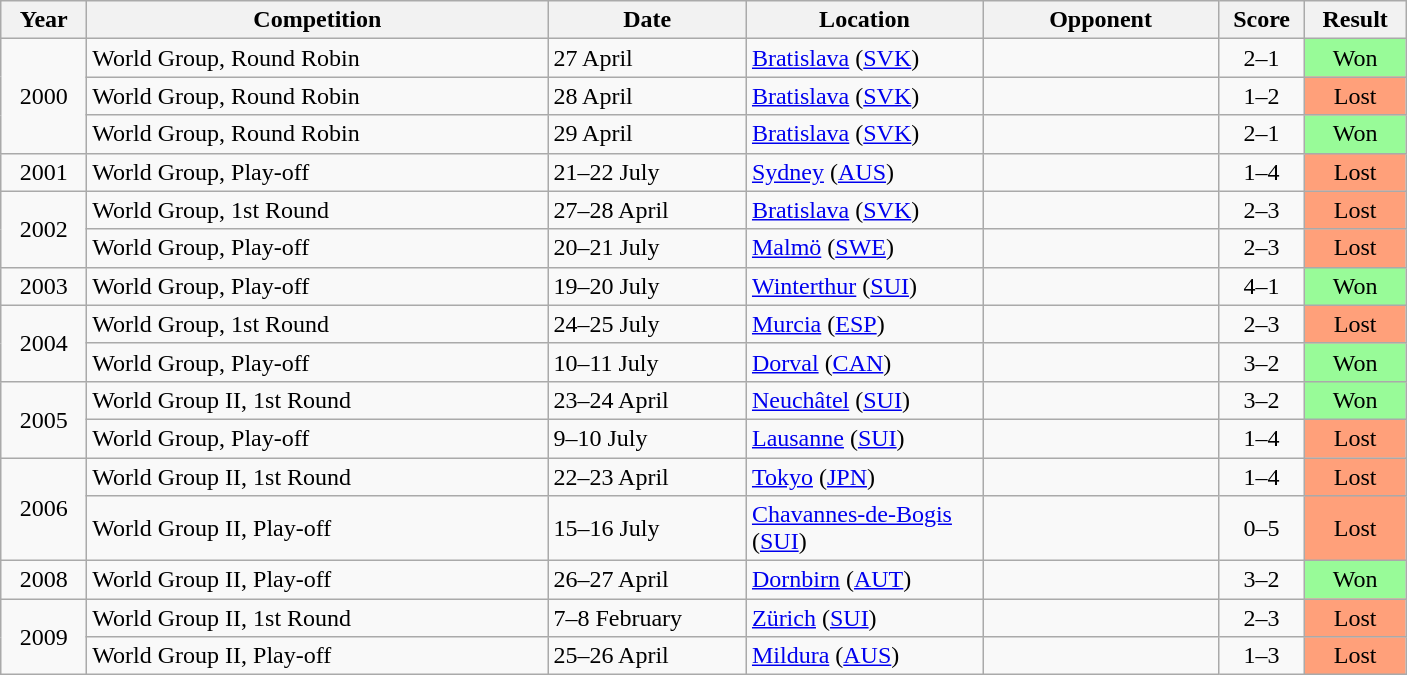<table class="wikitable">
<tr>
<th style="width:50px">Year</th>
<th style="width:300px">Competition</th>
<th style="width:125px">Date</th>
<th style="width:150px">Location</th>
<th style="width:150px">Opponent</th>
<th style="width:50px">Score</th>
<th style="width:60px">Result</th>
</tr>
<tr>
<td align="center" rowspan="3">2000</td>
<td>World Group, Round Robin</td>
<td>27 April</td>
<td><a href='#'>Bratislava</a> (<a href='#'>SVK</a>)</td>
<td></td>
<td align="center">2–1</td>
<td align="center" bgcolor="#98FB98">Won</td>
</tr>
<tr>
<td>World Group, Round Robin</td>
<td>28 April</td>
<td><a href='#'>Bratislava</a> (<a href='#'>SVK</a>)</td>
<td></td>
<td align="center">1–2</td>
<td align="center" bgcolor="#FFA07A">Lost</td>
</tr>
<tr>
<td>World Group, Round Robin</td>
<td>29 April</td>
<td><a href='#'>Bratislava</a> (<a href='#'>SVK</a>)</td>
<td></td>
<td align="center">2–1</td>
<td align="center" bgcolor="#98FB98">Won</td>
</tr>
<tr>
<td align="center">2001</td>
<td>World Group, Play-off</td>
<td>21–22 July</td>
<td><a href='#'>Sydney</a> (<a href='#'>AUS</a>)</td>
<td></td>
<td align="center">1–4</td>
<td align="center" bgcolor="#FFA07A">Lost</td>
</tr>
<tr>
<td align="center" rowspan="2">2002</td>
<td>World Group, 1st Round</td>
<td>27–28 April</td>
<td><a href='#'>Bratislava</a> (<a href='#'>SVK</a>)</td>
<td></td>
<td align="center">2–3</td>
<td align="center" bgcolor="#FFA07A">Lost</td>
</tr>
<tr>
<td>World Group, Play-off</td>
<td>20–21 July</td>
<td><a href='#'>Malmö</a> (<a href='#'>SWE</a>)</td>
<td></td>
<td align="center">2–3</td>
<td align="center" bgcolor="#FFA07A">Lost</td>
</tr>
<tr>
<td align="center">2003</td>
<td>World Group, Play-off</td>
<td>19–20 July</td>
<td><a href='#'>Winterthur</a> (<a href='#'>SUI</a>)</td>
<td></td>
<td align="center">4–1</td>
<td align="center" bgcolor="#98FB98">Won</td>
</tr>
<tr>
<td align="center" rowspan="2">2004</td>
<td>World Group, 1st Round</td>
<td>24–25 July</td>
<td><a href='#'>Murcia</a> (<a href='#'>ESP</a>)</td>
<td></td>
<td align="center">2–3</td>
<td align="center" bgcolor="#FFA07A">Lost</td>
</tr>
<tr>
<td>World Group, Play-off</td>
<td>10–11 July</td>
<td><a href='#'>Dorval</a> (<a href='#'>CAN</a>)</td>
<td></td>
<td align="center">3–2</td>
<td align="center" bgcolor="#98FB98">Won</td>
</tr>
<tr>
<td align="center" rowspan="2">2005</td>
<td>World Group II, 1st Round</td>
<td>23–24 April</td>
<td><a href='#'>Neuchâtel</a> (<a href='#'>SUI</a>)</td>
<td></td>
<td align="center">3–2</td>
<td align="center" bgcolor="#98FB98">Won</td>
</tr>
<tr>
<td>World Group, Play-off</td>
<td>9–10 July</td>
<td><a href='#'>Lausanne</a> (<a href='#'>SUI</a>)</td>
<td></td>
<td align="center">1–4</td>
<td align="center" bgcolor="#FFA07A">Lost</td>
</tr>
<tr>
<td align="center" rowspan="2">2006</td>
<td>World Group II, 1st Round</td>
<td>22–23 April</td>
<td><a href='#'>Tokyo</a> (<a href='#'>JPN</a>)</td>
<td></td>
<td align="center">1–4</td>
<td align="center" bgcolor="#FFA07A">Lost</td>
</tr>
<tr>
<td>World Group II, Play-off</td>
<td>15–16 July</td>
<td><a href='#'>Chavannes-de-Bogis</a> (<a href='#'>SUI</a>)</td>
<td></td>
<td align="center">0–5</td>
<td align="center" bgcolor="#FFA07A">Lost</td>
</tr>
<tr>
<td align="center">2008</td>
<td>World Group II, Play-off</td>
<td>26–27 April</td>
<td><a href='#'>Dornbirn</a> (<a href='#'>AUT</a>)</td>
<td></td>
<td align="center">3–2</td>
<td align="center" bgcolor="#98FB98">Won</td>
</tr>
<tr>
<td align="center" rowspan="2">2009</td>
<td>World Group II, 1st Round</td>
<td>7–8 February</td>
<td><a href='#'>Zürich</a> (<a href='#'>SUI</a>)</td>
<td></td>
<td align="center">2–3</td>
<td align="center" bgcolor="#FFA07A">Lost</td>
</tr>
<tr>
<td>World Group II, Play-off</td>
<td>25–26 April</td>
<td><a href='#'>Mildura</a> (<a href='#'>AUS</a>)</td>
<td></td>
<td align="center">1–3</td>
<td align="center" bgcolor="#FFA07A">Lost</td>
</tr>
</table>
